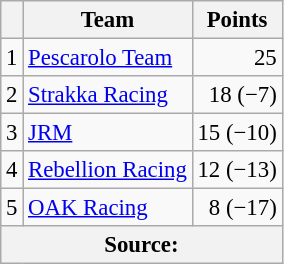<table class="wikitable" style="font-size: 95%;">
<tr>
<th scope="col"></th>
<th scope="col">Team</th>
<th scope="col">Points</th>
</tr>
<tr>
<td align=center>1</td>
<td> <a href='#'>Pescarolo Team</a></td>
<td align=right>25</td>
</tr>
<tr>
<td align=center>2</td>
<td> <a href='#'>Strakka Racing</a></td>
<td align=right>18 (−7)</td>
</tr>
<tr>
<td align=center>3</td>
<td> <a href='#'>JRM</a></td>
<td align=right>15 (−10)</td>
</tr>
<tr>
<td align=center>4</td>
<td> <a href='#'>Rebellion Racing</a></td>
<td align=right>12 (−13)</td>
</tr>
<tr>
<td align=center>5</td>
<td> <a href='#'>OAK Racing</a></td>
<td align=right>8 (−17)</td>
</tr>
<tr>
<th colspan=4>Source:</th>
</tr>
</table>
